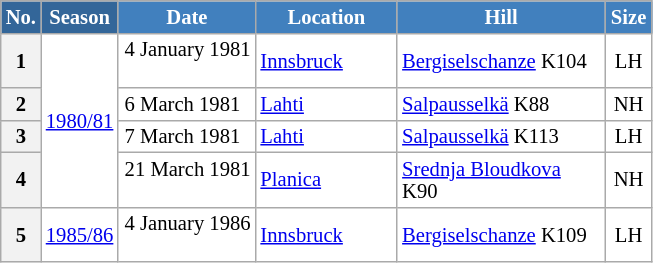<table class="wikitable sortable" style="font-size:86%; line-height:15px; text-align:left; border:grey solid 1px; border-collapse:collapse; background:#ffffff;">
<tr style="background:#efefef;">
<th style="background-color:#369; color:white; width:10px;">No.</th>
<th style="background-color:#369; color:white;  width:30px;">Season</th>
<th style="background-color:#4180be; color:white; width:85px;">Date</th>
<th style="background-color:#4180be; color:white; width:88px;">Location</th>
<th style="background-color:#4180be; color:white; width:132px;">Hill</th>
<th style="background-color:#4180be; color:white; width:25px;">Size</th>
</tr>
<tr>
<th scope=row style="text-align:center;">1</th>
<td align=center rowspan=4><a href='#'>1980/81</a></td>
<td align=right>4 January 1981  </td>
<td> <a href='#'>Innsbruck</a></td>
<td><a href='#'>Bergiselschanze</a> K104</td>
<td align=center>LH</td>
</tr>
<tr>
<th scope=row style="text-align:center;">2</th>
<td align=right>6 March 1981  </td>
<td> <a href='#'>Lahti</a></td>
<td><a href='#'>Salpausselkä</a> K88</td>
<td align=center>NH</td>
</tr>
<tr>
<th scope=row style="text-align:center;">3</th>
<td align=right>7 March 1981  </td>
<td> <a href='#'>Lahti</a></td>
<td><a href='#'>Salpausselkä</a> K113</td>
<td align=center>LH</td>
</tr>
<tr>
<th scope=row style="text-align:center;">4</th>
<td align=right>21 March 1981  </td>
<td> <a href='#'>Planica</a></td>
<td><a href='#'>Srednja Bloudkova</a> K90</td>
<td align=center>NH</td>
</tr>
<tr>
<th scope=row style="text-align:center;">5</th>
<td align=center><a href='#'>1985/86</a></td>
<td align=right>4 January 1986  </td>
<td> <a href='#'>Innsbruck</a></td>
<td><a href='#'>Bergiselschanze</a> K109</td>
<td align=center>LH</td>
</tr>
</table>
